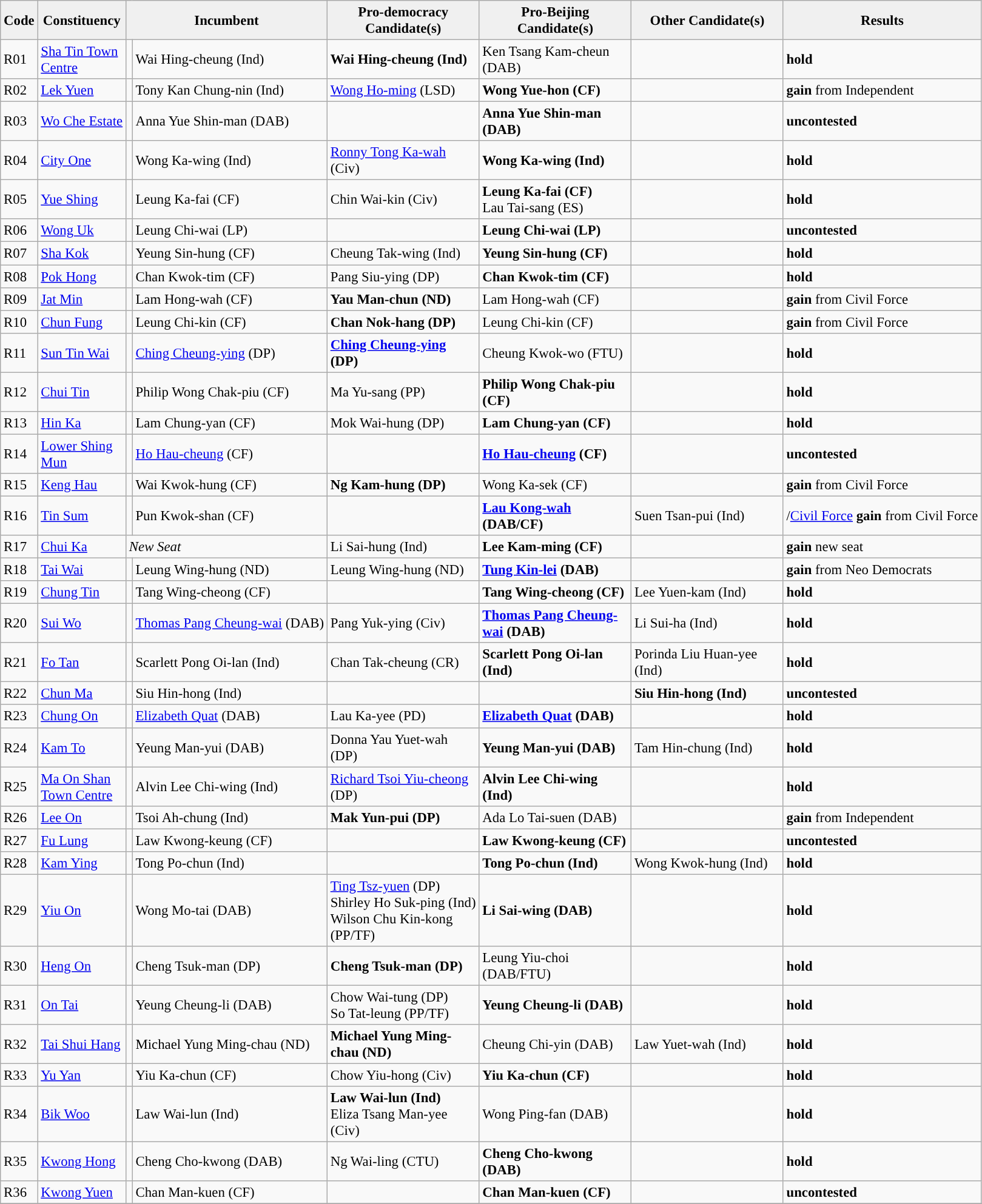<table class="wikitable" style="font-size: 95%;">
<tr>
<th align="center" style="background:#f0f0f0;" width="20px">Code</th>
<th align="center" style="background:#f0f0f0;" width="90px">Constituency</th>
<th align="center" style="background:#f0f0f0;" width="120px" colspan=2>Incumbent</th>
<th align="center" style="background:#f0f0f0;" width="160px">Pro-democracy Candidate(s)</th>
<th align="center" style="background:#f0f0f0;" width="160px">Pro-Beijing Candidate(s)</th>
<th align="center" style="background:#f0f0f0;" width="160px">Other Candidate(s)</th>
<th align="center" style="background:#f0f0f0;" width="100px" colspan="2">Results</th>
</tr>
<tr>
<td>R01</td>
<td><a href='#'>Sha Tin Town Centre</a></td>
<td></td>
<td>Wai Hing-cheung (Ind)</td>
<td><strong>Wai Hing-cheung (Ind)</strong></td>
<td>Ken Tsang Kam-cheun (DAB)</td>
<td></td>
<td> <strong>hold</strong></td>
</tr>
<tr>
<td>R02</td>
<td><a href='#'>Lek Yuen</a></td>
<td></td>
<td>Tony Kan Chung-nin (Ind)</td>
<td><a href='#'>Wong Ho-ming</a> (LSD)</td>
<td><strong>Wong Yue-hon (CF)</strong></td>
<td></td>
<td> <strong>gain</strong> from Independent</td>
</tr>
<tr>
<td>R03</td>
<td><a href='#'>Wo Che Estate</a></td>
<td></td>
<td>Anna Yue Shin-man (DAB)</td>
<td></td>
<td><strong>Anna Yue Shin-man (DAB)</strong></td>
<td></td>
<td> <strong>uncontested</strong></td>
</tr>
<tr>
<td>R04</td>
<td><a href='#'>City One</a></td>
<td></td>
<td>Wong Ka-wing (Ind)</td>
<td><a href='#'>Ronny Tong Ka-wah</a> (Civ)</td>
<td><strong>Wong Ka-wing (Ind)</strong></td>
<td></td>
<td> <strong>hold</strong></td>
</tr>
<tr>
<td>R05</td>
<td><a href='#'>Yue Shing</a></td>
<td></td>
<td>Leung Ka-fai (CF)</td>
<td>Chin Wai-kin (Civ)</td>
<td><strong>Leung Ka-fai (CF)</strong><br>Lau Tai-sang (ES)</td>
<td></td>
<td> <strong>hold</strong></td>
</tr>
<tr>
<td>R06</td>
<td><a href='#'>Wong Uk</a></td>
<td></td>
<td>Leung Chi-wai (LP)</td>
<td></td>
<td><strong>Leung Chi-wai (LP)</strong></td>
<td></td>
<td> <strong>uncontested</strong></td>
</tr>
<tr>
<td>R07</td>
<td><a href='#'>Sha Kok</a></td>
<td></td>
<td>Yeung Sin-hung (CF)</td>
<td>Cheung Tak-wing (Ind)</td>
<td><strong>Yeung Sin-hung (CF)</strong></td>
<td></td>
<td> <strong>hold</strong></td>
</tr>
<tr>
<td>R08</td>
<td><a href='#'>Pok Hong</a></td>
<td></td>
<td>Chan Kwok-tim (CF)</td>
<td>Pang Siu-ying (DP)</td>
<td><strong>Chan Kwok-tim (CF)</strong></td>
<td></td>
<td> <strong>hold</strong></td>
</tr>
<tr>
<td>R09</td>
<td><a href='#'>Jat Min</a></td>
<td></td>
<td>Lam Hong-wah (CF)</td>
<td><strong>Yau Man-chun (ND)</strong></td>
<td>Lam Hong-wah (CF)</td>
<td></td>
<td> <strong>gain</strong> from Civil Force</td>
</tr>
<tr>
<td>R10</td>
<td><a href='#'>Chun Fung</a></td>
<td></td>
<td>Leung Chi-kin (CF)</td>
<td><strong>Chan Nok-hang (DP)</strong></td>
<td>Leung Chi-kin (CF)</td>
<td></td>
<td> <strong>gain</strong> from Civil Force</td>
</tr>
<tr>
<td>R11</td>
<td><a href='#'>Sun Tin Wai</a></td>
<td></td>
<td><a href='#'>Ching Cheung-ying</a> (DP)</td>
<td><strong><a href='#'>Ching Cheung-ying</a> (DP)</strong></td>
<td>Cheung Kwok-wo (FTU)</td>
<td></td>
<td> <strong>hold</strong></td>
</tr>
<tr>
<td>R12</td>
<td><a href='#'>Chui Tin</a></td>
<td></td>
<td>Philip Wong Chak-piu (CF)</td>
<td>Ma Yu-sang (PP)</td>
<td><strong>Philip Wong Chak-piu (CF)</strong></td>
<td></td>
<td> <strong>hold</strong></td>
</tr>
<tr>
<td>R13</td>
<td><a href='#'>Hin Ka</a></td>
<td></td>
<td>Lam Chung-yan (CF)</td>
<td>Mok Wai-hung (DP)</td>
<td><strong>Lam Chung-yan (CF)</strong></td>
<td></td>
<td> <strong>hold</strong></td>
</tr>
<tr>
<td>R14</td>
<td><a href='#'>Lower Shing Mun</a></td>
<td></td>
<td><a href='#'>Ho Hau-cheung</a> (CF)</td>
<td></td>
<td><strong><a href='#'>Ho Hau-cheung</a> (CF)</strong></td>
<td></td>
<td> <strong>uncontested</strong></td>
</tr>
<tr>
<td>R15</td>
<td><a href='#'>Keng Hau</a></td>
<td></td>
<td>Wai Kwok-hung (CF)</td>
<td><strong>Ng Kam-hung (DP)</strong></td>
<td>Wong Ka-sek (CF)</td>
<td></td>
<td> <strong>gain</strong> from Civil Force</td>
</tr>
<tr>
<td>R16</td>
<td><a href='#'>Tin Sum</a></td>
<td></td>
<td>Pun Kwok-shan (CF)</td>
<td></td>
<td><strong><a href='#'>Lau Kong-wah</a> (DAB/CF)</strong></td>
<td>Suen Tsan-pui (Ind)</td>
<td>/<a href='#'>Civil Force</a> <strong>gain</strong> from Civil Force</td>
</tr>
<tr>
<td>R17</td>
<td><a href='#'>Chui Ka</a></td>
<td colspan=2><em>New Seat</em></td>
<td>Li Sai-hung (Ind)</td>
<td><strong>Lee Kam-ming (CF)</strong></td>
<td></td>
<td> <strong>gain</strong> new seat</td>
</tr>
<tr>
<td>R18</td>
<td><a href='#'>Tai Wai</a></td>
<td></td>
<td>Leung Wing-hung (ND)</td>
<td>Leung Wing-hung (ND)</td>
<td><strong><a href='#'>Tung Kin-lei</a> (DAB)</strong></td>
<td></td>
<td> <strong>gain</strong> from Neo Democrats</td>
</tr>
<tr>
<td>R19</td>
<td><a href='#'>Chung Tin</a></td>
<td></td>
<td>Tang Wing-cheong (CF)</td>
<td></td>
<td><strong>Tang Wing-cheong (CF)</strong></td>
<td>Lee Yuen-kam (Ind)</td>
<td> <strong>hold</strong></td>
</tr>
<tr>
<td>R20</td>
<td><a href='#'>Sui Wo</a></td>
<td></td>
<td><a href='#'>Thomas Pang Cheung-wai</a> (DAB)</td>
<td>Pang Yuk-ying (Civ)</td>
<td><strong><a href='#'>Thomas Pang Cheung-wai</a> (DAB)</strong></td>
<td>Li Sui-ha (Ind)</td>
<td> <strong>hold</strong></td>
</tr>
<tr>
<td>R21</td>
<td><a href='#'>Fo Tan</a></td>
<td></td>
<td>Scarlett Pong Oi-lan (Ind)</td>
<td>Chan Tak-cheung (CR)</td>
<td><strong>Scarlett Pong Oi-lan (Ind)</strong></td>
<td>Porinda Liu Huan-yee (Ind)</td>
<td> <strong>hold</strong></td>
</tr>
<tr>
<td>R22</td>
<td><a href='#'>Chun Ma</a></td>
<td></td>
<td>Siu Hin-hong (Ind)</td>
<td></td>
<td></td>
<td><strong>Siu Hin-hong (Ind)</strong></td>
<td> <strong>uncontested</strong></td>
</tr>
<tr>
<td>R23</td>
<td><a href='#'>Chung On</a></td>
<td></td>
<td><a href='#'>Elizabeth Quat</a> (DAB)</td>
<td>Lau Ka-yee (PD)</td>
<td><strong><a href='#'>Elizabeth Quat</a> (DAB)</strong></td>
<td></td>
<td> <strong>hold</strong></td>
</tr>
<tr>
<td>R24</td>
<td><a href='#'>Kam To</a></td>
<td></td>
<td>Yeung Man-yui (DAB)</td>
<td>Donna Yau Yuet-wah (DP)</td>
<td><strong>Yeung Man-yui (DAB)</strong></td>
<td>Tam Hin-chung (Ind)</td>
<td> <strong>hold</strong></td>
</tr>
<tr>
<td>R25</td>
<td><a href='#'>Ma On Shan Town Centre</a></td>
<td></td>
<td>Alvin Lee Chi-wing (Ind)</td>
<td><a href='#'>Richard Tsoi Yiu-cheong</a> (DP)</td>
<td><strong>Alvin Lee Chi-wing (Ind)</strong> </td>
<td></td>
<td> <strong>hold</strong></td>
</tr>
<tr>
<td>R26</td>
<td><a href='#'>Lee On</a></td>
<td></td>
<td>Tsoi Ah-chung (Ind)</td>
<td><strong>Mak Yun-pui (DP)</strong></td>
<td>Ada Lo Tai-suen (DAB)</td>
<td></td>
<td> <strong>gain</strong> from Independent</td>
</tr>
<tr>
<td>R27</td>
<td><a href='#'>Fu Lung</a></td>
<td></td>
<td>Law Kwong-keung (CF)</td>
<td></td>
<td><strong>Law Kwong-keung (CF)</strong></td>
<td></td>
<td> <strong>uncontested</strong></td>
</tr>
<tr>
<td>R28</td>
<td><a href='#'>Kam Ying</a></td>
<td></td>
<td>Tong Po-chun (Ind)</td>
<td></td>
<td><strong>Tong Po-chun (Ind)</strong> </td>
<td>Wong Kwok-hung (Ind)</td>
<td> <strong>hold</strong></td>
</tr>
<tr>
<td>R29</td>
<td><a href='#'>Yiu On</a></td>
<td></td>
<td>Wong Mo-tai (DAB)</td>
<td><a href='#'>Ting Tsz-yuen</a> (DP) <br> Shirley Ho Suk-ping (Ind)<br>Wilson Chu Kin-kong (PP/TF)</td>
<td><strong>Li Sai-wing (DAB)</strong></td>
<td></td>
<td> <strong>hold</strong></td>
</tr>
<tr>
<td>R30</td>
<td><a href='#'>Heng On</a></td>
<td></td>
<td>Cheng Tsuk-man (DP)</td>
<td><strong> Cheng Tsuk-man (DP)</strong></td>
<td>Leung Yiu-choi (DAB/FTU)</td>
<td></td>
<td> <strong>hold</strong></td>
</tr>
<tr>
<td>R31</td>
<td><a href='#'>On Tai</a></td>
<td></td>
<td>Yeung Cheung-li (DAB)</td>
<td>Chow Wai-tung (DP)<br>So Tat-leung (PP/TF)</td>
<td><strong>Yeung Cheung-li (DAB)</strong></td>
<td></td>
<td> <strong>hold</strong></td>
</tr>
<tr>
<td>R32</td>
<td><a href='#'>Tai Shui Hang</a></td>
<td></td>
<td>Michael Yung Ming-chau (ND)</td>
<td><strong>Michael Yung Ming-chau (ND)</strong></td>
<td>Cheung Chi-yin (DAB)</td>
<td>Law Yuet-wah (Ind)</td>
<td> <strong>hold</strong></td>
</tr>
<tr>
<td>R33</td>
<td><a href='#'>Yu Yan</a></td>
<td></td>
<td>Yiu Ka-chun (CF)</td>
<td>Chow Yiu-hong (Civ)</td>
<td><strong>Yiu Ka-chun (CF)</strong></td>
<td></td>
<td> <strong>hold</strong></td>
</tr>
<tr>
<td>R34</td>
<td><a href='#'>Bik Woo</a></td>
<td></td>
<td>Law Wai-lun (Ind)</td>
<td><strong>Law Wai-lun (Ind)</strong> <br> Eliza Tsang Man-yee (Civ)</td>
<td>Wong Ping-fan (DAB)</td>
<td></td>
<td> <strong>hold</strong></td>
</tr>
<tr>
<td>R35</td>
<td><a href='#'>Kwong Hong</a></td>
<td></td>
<td>Cheng Cho-kwong (DAB)</td>
<td>Ng Wai-ling (CTU)</td>
<td><strong>Cheng Cho-kwong (DAB)</strong></td>
<td></td>
<td> <strong>hold</strong></td>
</tr>
<tr>
<td>R36</td>
<td><a href='#'>Kwong Yuen</a></td>
<td></td>
<td>Chan Man-kuen (CF)</td>
<td></td>
<td><strong>Chan Man-kuen (CF)</strong></td>
<td></td>
<td> <strong>uncontested</strong></td>
</tr>
<tr>
</tr>
</table>
